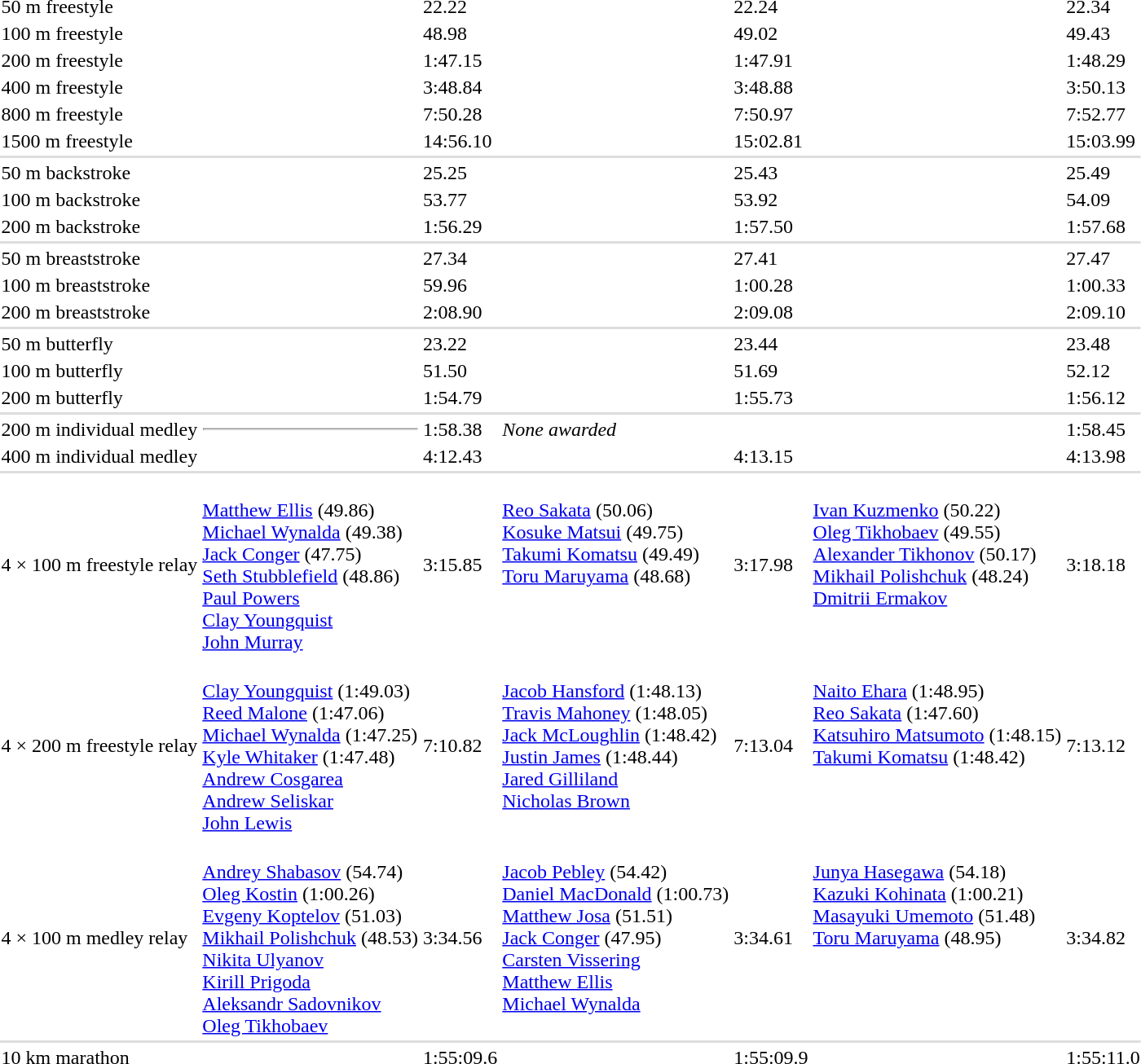<table>
<tr>
<td>50 m freestyle<br></td>
<td></td>
<td>22.22</td>
<td></td>
<td>22.24</td>
<td></td>
<td>22.34</td>
</tr>
<tr>
<td>100 m freestyle<br></td>
<td></td>
<td>48.98</td>
<td></td>
<td>49.02</td>
<td></td>
<td>49.43</td>
</tr>
<tr>
<td>200 m freestyle<br></td>
<td></td>
<td>1:47.15</td>
<td></td>
<td>1:47.91</td>
<td></td>
<td>1:48.29</td>
</tr>
<tr>
<td>400 m freestyle<br></td>
<td></td>
<td>3:48.84</td>
<td></td>
<td>3:48.88</td>
<td></td>
<td>3:50.13</td>
</tr>
<tr>
<td>800 m freestyle<br></td>
<td></td>
<td>7:50.28</td>
<td></td>
<td>7:50.97</td>
<td></td>
<td>7:52.77</td>
</tr>
<tr>
<td>1500 m freestyle<br></td>
<td></td>
<td>14:56.10</td>
<td></td>
<td>15:02.81</td>
<td></td>
<td>15:03.99</td>
</tr>
<tr bgcolor=#DDDDDD>
<td colspan=7></td>
</tr>
<tr>
<td>50 m backstroke<br></td>
<td></td>
<td>25.25</td>
<td></td>
<td>25.43</td>
<td></td>
<td>25.49</td>
</tr>
<tr>
<td>100 m backstroke<br></td>
<td></td>
<td>53.77</td>
<td></td>
<td>53.92</td>
<td></td>
<td>54.09</td>
</tr>
<tr>
<td>200 m backstroke<br></td>
<td></td>
<td>1:56.29</td>
<td></td>
<td>1:57.50</td>
<td></td>
<td>1:57.68</td>
</tr>
<tr bgcolor=#DDDDDD>
<td colspan=7></td>
</tr>
<tr>
<td>50 m breaststroke<br></td>
<td></td>
<td>27.34</td>
<td></td>
<td>27.41</td>
<td></td>
<td>27.47</td>
</tr>
<tr>
<td>100 m breaststroke<br></td>
<td></td>
<td>59.96</td>
<td></td>
<td>1:00.28</td>
<td></td>
<td>1:00.33</td>
</tr>
<tr>
<td>200 m breaststroke<br></td>
<td></td>
<td>2:08.90</td>
<td></td>
<td>2:09.08</td>
<td></td>
<td>2:09.10</td>
</tr>
<tr bgcolor=#DDDDDD>
<td colspan=7></td>
</tr>
<tr>
<td>50 m butterfly<br></td>
<td></td>
<td>23.22</td>
<td></td>
<td>23.44</td>
<td></td>
<td>23.48</td>
</tr>
<tr>
<td>100 m butterfly<br></td>
<td></td>
<td>51.50</td>
<td></td>
<td>51.69</td>
<td></td>
<td>52.12</td>
</tr>
<tr>
<td>200 m butterfly<br></td>
<td></td>
<td>1:54.79</td>
<td></td>
<td>1:55.73</td>
<td></td>
<td>1:56.12</td>
</tr>
<tr bgcolor=#DDDDDD>
<td colspan=7></td>
</tr>
<tr>
<td>200 m individual medley<br></td>
<td><hr></td>
<td>1:58.38</td>
<td colspan=2><em>None awarded</em></td>
<td></td>
<td>1:58.45</td>
</tr>
<tr>
<td>400 m individual medley<br></td>
<td></td>
<td>4:12.43</td>
<td></td>
<td>4:13.15</td>
<td></td>
<td>4:13.98</td>
</tr>
<tr bgcolor=#DDDDDD>
<td colspan=7></td>
</tr>
<tr>
<td>4 × 100 m freestyle relay<br></td>
<td><br><a href='#'>Matthew Ellis</a> (49.86)<br><a href='#'>Michael Wynalda</a> (49.38)<br><a href='#'>Jack Conger</a> (47.75)<br><a href='#'>Seth Stubblefield</a> (48.86)<br><a href='#'>Paul Powers</a><br><a href='#'>Clay Youngquist</a><br><a href='#'>John Murray</a></td>
<td>3:15.85</td>
<td valign=top><br><a href='#'>Reo Sakata</a> (50.06)<br><a href='#'>Kosuke Matsui</a> (49.75)<br><a href='#'>Takumi Komatsu</a> (49.49)<br><a href='#'>Toru Maruyama</a> (48.68)</td>
<td>3:17.98</td>
<td valign=top><br><a href='#'>Ivan Kuzmenko</a> (50.22)<br><a href='#'>Oleg Tikhobaev</a> (49.55)<br><a href='#'>Alexander Tikhonov</a> (50.17)<br><a href='#'>Mikhail Polishchuk</a> (48.24)<br><a href='#'>Dmitrii Ermakov</a></td>
<td>3:18.18</td>
</tr>
<tr>
<td>4 × 200 m freestyle relay<br></td>
<td><br><a href='#'>Clay Youngquist</a> (1:49.03)<br><a href='#'>Reed Malone</a> (1:47.06)<br><a href='#'>Michael Wynalda</a> (1:47.25)<br><a href='#'>Kyle Whitaker</a> (1:47.48)<br><a href='#'>Andrew Cosgarea</a><br><a href='#'>Andrew Seliskar</a><br><a href='#'>John Lewis</a></td>
<td>7:10.82</td>
<td valign=top><br><a href='#'>Jacob Hansford</a> (1:48.13)<br><a href='#'>Travis Mahoney</a> (1:48.05)<br><a href='#'>Jack McLoughlin</a> (1:48.42)<br><a href='#'>Justin James</a> (1:48.44)<br><a href='#'>Jared Gilliland</a><br><a href='#'>Nicholas Brown</a></td>
<td>7:13.04</td>
<td valign=top><br><a href='#'>Naito Ehara</a> (1:48.95)<br><a href='#'>Reo Sakata</a> (1:47.60)<br><a href='#'>Katsuhiro Matsumoto</a> (1:48.15)<br><a href='#'>Takumi Komatsu</a> (1:48.42)</td>
<td>7:13.12</td>
</tr>
<tr>
<td>4 × 100 m medley relay<br></td>
<td><br><a href='#'>Andrey Shabasov</a> (54.74)<br><a href='#'>Oleg Kostin</a> (1:00.26)<br><a href='#'>Evgeny Koptelov</a> (51.03)<br><a href='#'>Mikhail Polishchuk</a> (48.53)<br><a href='#'>Nikita Ulyanov</a><br><a href='#'>Kirill Prigoda</a><br><a href='#'>Aleksandr Sadovnikov</a><br><a href='#'>Oleg Tikhobaev</a></td>
<td>3:34.56</td>
<td valign=top><br><a href='#'>Jacob Pebley</a> (54.42)<br><a href='#'>Daniel MacDonald</a> (1:00.73)<br><a href='#'>Matthew Josa</a> (51.51)<br><a href='#'>Jack Conger</a> (47.95)<br><a href='#'>Carsten Vissering</a><br><a href='#'>Matthew Ellis</a><br><a href='#'>Michael Wynalda</a></td>
<td>3:34.61</td>
<td valign=top><br><a href='#'>Junya Hasegawa</a> (54.18)<br><a href='#'>Kazuki Kohinata</a> (1:00.21)<br><a href='#'>Masayuki Umemoto</a> (51.48)<br><a href='#'>Toru Maruyama</a> (48.95)</td>
<td>3:34.82</td>
</tr>
<tr bgcolor=#DDDDDD>
<td colspan=7></td>
</tr>
<tr>
<td>10 km marathon<br></td>
<td></td>
<td>1:55:09.6</td>
<td></td>
<td>1:55:09.9</td>
<td></td>
<td>1:55:11.0</td>
</tr>
</table>
